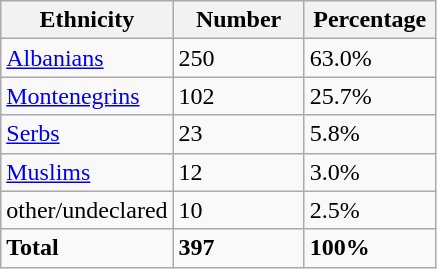<table class="wikitable">
<tr>
<th width="100px">Ethnicity</th>
<th width="80px">Number</th>
<th width="80px">Percentage</th>
</tr>
<tr>
<td><a href='#'>Albanians</a></td>
<td>250</td>
<td>63.0%</td>
</tr>
<tr>
<td><a href='#'>Montenegrins</a></td>
<td>102</td>
<td>25.7%</td>
</tr>
<tr>
<td><a href='#'>Serbs</a></td>
<td>23</td>
<td>5.8%</td>
</tr>
<tr>
<td><a href='#'>Muslims</a></td>
<td>12</td>
<td>3.0%</td>
</tr>
<tr>
<td>other/undeclared</td>
<td>10</td>
<td>2.5%</td>
</tr>
<tr>
<td><strong>Total</strong></td>
<td><strong>397</strong></td>
<td><strong>100%</strong></td>
</tr>
</table>
